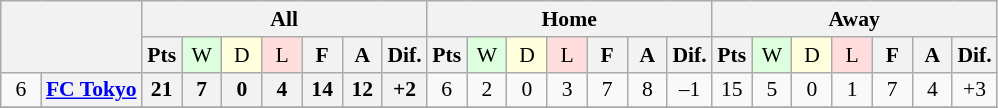<table class="wikitable" style="font-size: 90%">
<tr>
<th rowspan="2" colspan="2"></th>
<th colspan="7">All</th>
<th colspan="7">Home</th>
<th colspan="7">Away</th>
</tr>
<tr>
<th width="20">Pts</th>
<td bgcolor="#ddffdd" align="center" width="20">W</td>
<td bgcolor="#ffffdd" align="center" width="20">D</td>
<td bgcolor="#ffdddd" align="center" width="20">L</td>
<th width="20">F</th>
<th width="20">A</th>
<th width="20">Dif.</th>
<th width="20">Pts</th>
<td bgcolor="#ddffdd" align="center" width="20">W</td>
<td bgcolor="#ffffdd" align="center" width="20">D</td>
<td bgcolor="#ffdddd" align="center" width="20">L</td>
<th width="20">F</th>
<th width="20">A</th>
<th width="20">Dif.</th>
<th width="20">Pts</th>
<td bgcolor="#ddffdd" align="center" width="20">W</td>
<td bgcolor="#ffffdd" align="center" width="20">D</td>
<td bgcolor="#ffdddd" align="center" width="20">L</td>
<th width="20">F</th>
<th width="20">A</th>
<th width="20">Dif.</th>
</tr>
<tr>
<td width="20" align="center">6</td>
<th><a href='#'>FC Tokyo</a></th>
<th>21</th>
<th>7</th>
<th>0</th>
<th>4</th>
<th>14</th>
<th>12</th>
<th>+2</th>
<td align="center">6</td>
<td align="center">2</td>
<td align="center">0</td>
<td align="center">3</td>
<td align="center">7</td>
<td align="center">8</td>
<td align="center">–1</td>
<td align="center">15</td>
<td align="center">5</td>
<td align="center">0</td>
<td align="center">1</td>
<td align="center">7</td>
<td align="center">4</td>
<td align="center">+3</td>
</tr>
<tr>
</tr>
</table>
